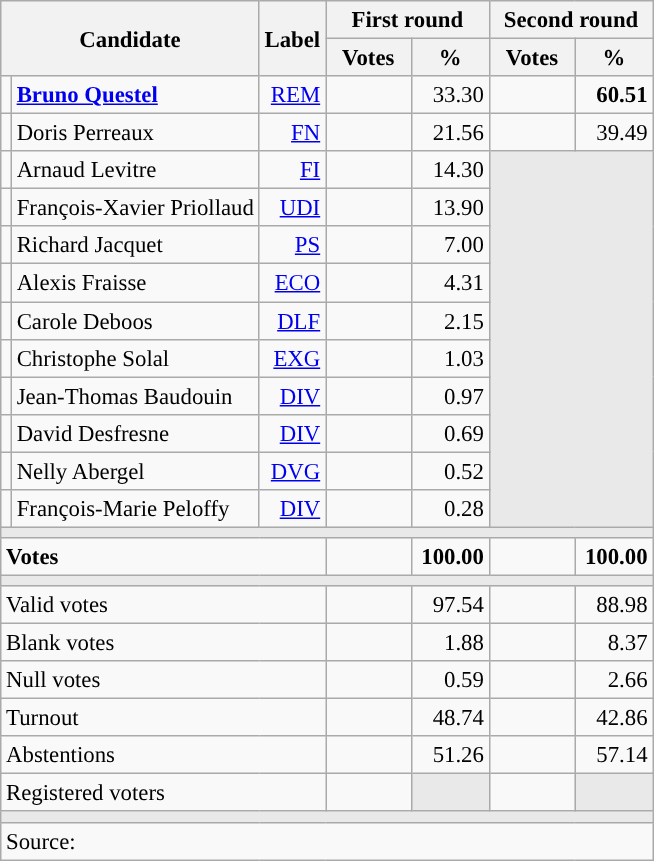<table class="wikitable" style="text-align:right;font-size:95%;">
<tr>
<th rowspan="2" colspan="2">Candidate</th>
<th rowspan="2">Label</th>
<th colspan="2">First round</th>
<th colspan="2">Second round</th>
</tr>
<tr>
<th style="width:50px;">Votes</th>
<th style="width:45px;">%</th>
<th style="width:50px;">Votes</th>
<th style="width:45px;">%</th>
</tr>
<tr>
<td style="color:inherit;background:"></td>
<td style="text-align:left;"><strong><a href='#'>Bruno Questel</a></strong></td>
<td><a href='#'>REM</a></td>
<td></td>
<td>33.30</td>
<td><strong></strong></td>
<td><strong>60.51</strong></td>
</tr>
<tr>
<td style="color:inherit;background:"></td>
<td style="text-align:left;">Doris Perreaux</td>
<td><a href='#'>FN</a></td>
<td></td>
<td>21.56</td>
<td></td>
<td>39.49</td>
</tr>
<tr>
<td style="color:inherit;background:"></td>
<td style="text-align:left;">Arnaud Levitre</td>
<td><a href='#'>FI</a></td>
<td></td>
<td>14.30</td>
<td colspan="2" rowspan="10" style="background:#E9E9E9;"></td>
</tr>
<tr>
<td style="color:inherit;background:"></td>
<td style="text-align:left;">François-Xavier Priollaud</td>
<td><a href='#'>UDI</a></td>
<td></td>
<td>13.90</td>
</tr>
<tr>
<td style="color:inherit;background:"></td>
<td style="text-align:left;">Richard Jacquet</td>
<td><a href='#'>PS</a></td>
<td></td>
<td>7.00</td>
</tr>
<tr>
<td style="color:inherit;background:"></td>
<td style="text-align:left;">Alexis Fraisse</td>
<td><a href='#'>ECO</a></td>
<td></td>
<td>4.31</td>
</tr>
<tr>
<td style="color:inherit;background:"></td>
<td style="text-align:left;">Carole Deboos</td>
<td><a href='#'>DLF</a></td>
<td></td>
<td>2.15</td>
</tr>
<tr>
<td style="color:inherit;background:"></td>
<td style="text-align:left;">Christophe Solal</td>
<td><a href='#'>EXG</a></td>
<td></td>
<td>1.03</td>
</tr>
<tr>
<td style="color:inherit;background:"></td>
<td style="text-align:left;">Jean-Thomas Baudouin</td>
<td><a href='#'>DIV</a></td>
<td></td>
<td>0.97</td>
</tr>
<tr>
<td style="color:inherit;background:"></td>
<td style="text-align:left;">David Desfresne</td>
<td><a href='#'>DIV</a></td>
<td></td>
<td>0.69</td>
</tr>
<tr>
<td style="color:inherit;background:"></td>
<td style="text-align:left;">Nelly Abergel</td>
<td><a href='#'>DVG</a></td>
<td></td>
<td>0.52</td>
</tr>
<tr>
<td style="color:inherit;background:"></td>
<td style="text-align:left;">François-Marie Peloffy</td>
<td><a href='#'>DIV</a></td>
<td></td>
<td>0.28</td>
</tr>
<tr>
<td colspan="7" style="background:#E9E9E9;"></td>
</tr>
<tr style="font-weight:bold;">
<td colspan="3" style="text-align:left;">Votes</td>
<td></td>
<td>100.00</td>
<td></td>
<td>100.00</td>
</tr>
<tr>
<td colspan="7" style="background:#E9E9E9;"></td>
</tr>
<tr>
<td colspan="3" style="text-align:left;">Valid votes</td>
<td></td>
<td>97.54</td>
<td></td>
<td>88.98</td>
</tr>
<tr>
<td colspan="3" style="text-align:left;">Blank votes</td>
<td></td>
<td>1.88</td>
<td></td>
<td>8.37</td>
</tr>
<tr>
<td colspan="3" style="text-align:left;">Null votes</td>
<td></td>
<td>0.59</td>
<td></td>
<td>2.66</td>
</tr>
<tr>
<td colspan="3" style="text-align:left;">Turnout</td>
<td></td>
<td>48.74</td>
<td></td>
<td>42.86</td>
</tr>
<tr>
<td colspan="3" style="text-align:left;">Abstentions</td>
<td></td>
<td>51.26</td>
<td></td>
<td>57.14</td>
</tr>
<tr>
<td colspan="3" style="text-align:left;">Registered voters</td>
<td></td>
<td style="background:#E9E9E9;"></td>
<td></td>
<td style="background:#E9E9E9;"></td>
</tr>
<tr>
<td colspan="7" style="background:#E9E9E9;"></td>
</tr>
<tr>
<td colspan="7" style="text-align:left;">Source: </td>
</tr>
</table>
